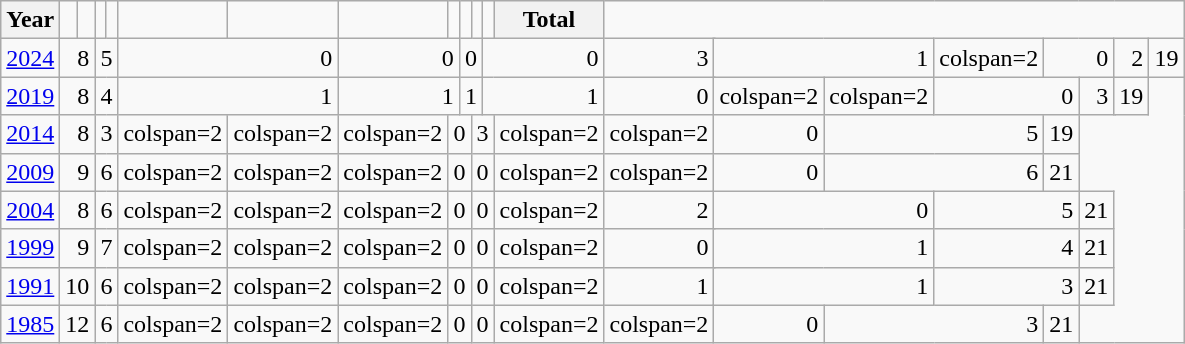<table class="wikitable" style="text-align:right; padding-left:1em">
<tr>
<th align="left">Year</th>
<td></td>
<td></td>
<td></td>
<td></td>
<td></td>
<td></td>
<td></td>
<td></td>
<td></td>
<td></td>
<td></td>
<th align="left">Total</th>
</tr>
<tr>
<td align=left><a href='#'>2024</a></td>
<td colspan=2>8</td>
<td colspan=2>5</td>
<td colspan=2>0</td>
<td colspan=2>0</td>
<td colspan=2>0</td>
<td colspan=2>0</td>
<td colspan=2>3</td>
<td colspan=2>1</td>
<td>colspan=2 </td>
<td colspan=2>0</td>
<td colspan=2>2</td>
<td>19</td>
</tr>
<tr>
<td align=left><a href='#'>2019</a></td>
<td colspan=2>8</td>
<td colspan=2>4</td>
<td colspan=2>1</td>
<td colspan=2>1</td>
<td colspan=2>1</td>
<td colspan=2>1</td>
<td colspan=2>0</td>
<td>colspan=2 </td>
<td>colspan=2 </td>
<td colspan=2>0</td>
<td colspan=2>3</td>
<td>19</td>
</tr>
<tr>
<td align=left><a href='#'>2014</a></td>
<td colspan=2>8</td>
<td colspan=2>3</td>
<td>colspan=2 </td>
<td>colspan=2 </td>
<td>colspan=2 </td>
<td colspan=2>0</td>
<td colspan=2>3</td>
<td>colspan=2 </td>
<td>colspan=2 </td>
<td colspan=2>0</td>
<td colspan=2>5</td>
<td>19</td>
</tr>
<tr>
<td align=left><a href='#'>2009</a></td>
<td colspan=2>9</td>
<td colspan=2>6</td>
<td>colspan=2 </td>
<td>colspan=2 </td>
<td>colspan=2 </td>
<td colspan=2>0</td>
<td colspan=2>0</td>
<td>colspan=2 </td>
<td>colspan=2 </td>
<td colspan=2>0</td>
<td colspan=2>6</td>
<td>21</td>
</tr>
<tr>
<td align=left><a href='#'>2004</a></td>
<td colspan=2>8</td>
<td colspan=2>6</td>
<td>colspan=2 </td>
<td>colspan=2 </td>
<td>colspan=2 </td>
<td colspan=2>0</td>
<td colspan=2>0</td>
<td>colspan=2 </td>
<td colspan=2>2</td>
<td colspan=2>0</td>
<td colspan=2>5</td>
<td>21</td>
</tr>
<tr>
<td align=left><a href='#'>1999</a></td>
<td colspan=2>9</td>
<td colspan=2>7</td>
<td>colspan=2 </td>
<td>colspan=2 </td>
<td>colspan=2 </td>
<td colspan=2>0</td>
<td colspan=2>0</td>
<td>colspan=2 </td>
<td colspan=2>0</td>
<td colspan=2>1</td>
<td colspan=2>4</td>
<td>21</td>
</tr>
<tr>
<td align=left><a href='#'>1991</a></td>
<td colspan=2>10</td>
<td colspan=2>6</td>
<td>colspan=2 </td>
<td>colspan=2 </td>
<td>colspan=2 </td>
<td colspan=2>0</td>
<td colspan=2>0</td>
<td>colspan=2 </td>
<td colspan=2>1</td>
<td colspan=2>1</td>
<td colspan=2>3</td>
<td>21</td>
</tr>
<tr>
<td align=left><a href='#'>1985</a></td>
<td colspan=2>12</td>
<td colspan=2>6</td>
<td>colspan=2 </td>
<td>colspan=2 </td>
<td>colspan=2 </td>
<td colspan=2>0</td>
<td colspan=2>0</td>
<td>colspan=2 </td>
<td>colspan=2 </td>
<td colspan=2>0</td>
<td colspan=2>3</td>
<td>21</td>
</tr>
</table>
